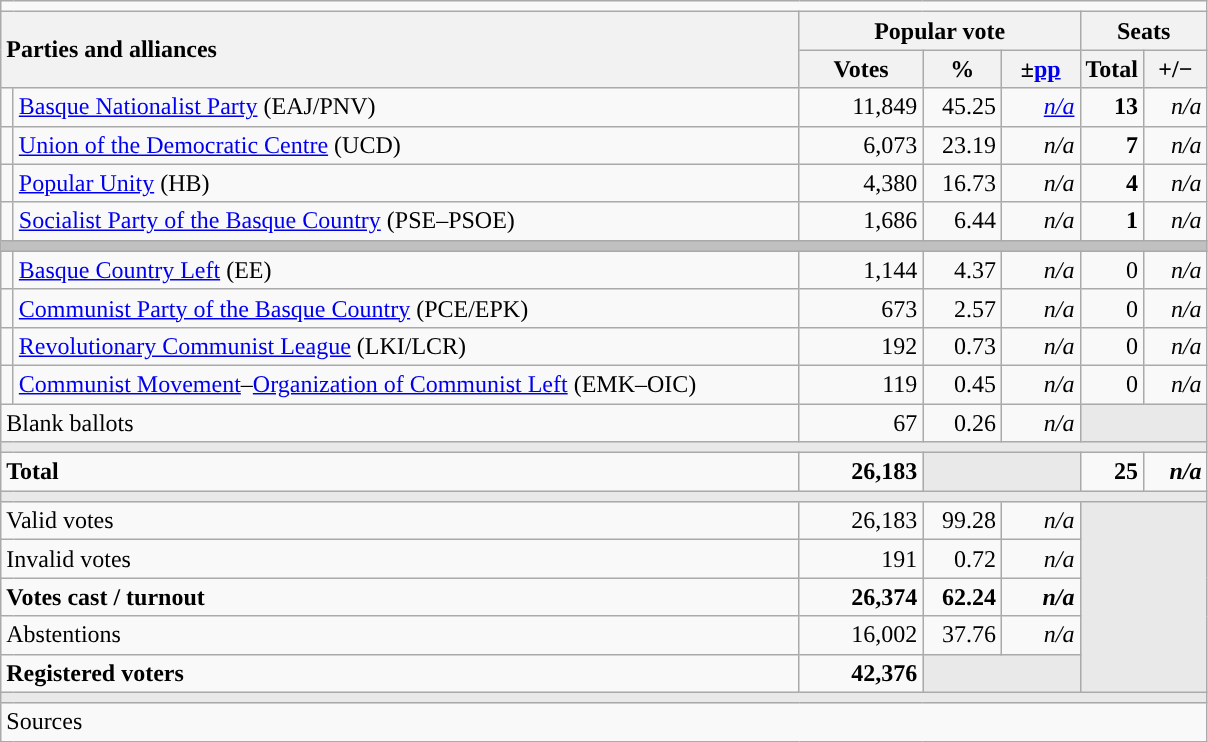<table class="wikitable" style="text-align:right;">
<tr>
<td colspan="7"></td>
</tr>
<tr>
<th style="text-align:left;" rowspan="2" colspan="2" width="525">Parties and alliances</th>
<th colspan="3">Popular vote</th>
<th colspan="2">Seats</th>
</tr>
<tr>
<th width="75">Votes</th>
<th width="45">%</th>
<th width="45">±<a href='#'>pp</a></th>
<th width="35">Total</th>
<th width="35">+/−</th>
</tr>
<tr>
<td width="1" style="color:inherit;background:"></td>
<td align="left"><a href='#'>Basque Nationalist Party</a> (EAJ/PNV)</td>
<td>11,849</td>
<td>45.25</td>
<td><em><a href='#'>n/a</a></em></td>
<td><strong>13</strong></td>
<td><em>n/a</em></td>
</tr>
<tr>
<td style="color:inherit;background:"></td>
<td align="left"><a href='#'>Union of the Democratic Centre</a> (UCD)</td>
<td>6,073</td>
<td>23.19</td>
<td><em>n/a</em></td>
<td><strong>7</strong></td>
<td><em>n/a</em></td>
</tr>
<tr>
<td style="color:inherit;background:"></td>
<td align="left"><a href='#'>Popular Unity</a> (HB)</td>
<td>4,380</td>
<td>16.73</td>
<td><em>n/a</em></td>
<td><strong>4</strong></td>
<td><em>n/a</em></td>
</tr>
<tr>
<td style="color:inherit;background:"></td>
<td align="left"><a href='#'>Socialist Party of the Basque Country</a> (PSE–PSOE)</td>
<td>1,686</td>
<td>6.44</td>
<td><em>n/a</em></td>
<td><strong>1</strong></td>
<td><em>n/a</em></td>
</tr>
<tr>
<td colspan="7" bgcolor="#C0C0C0"></td>
</tr>
<tr>
<td style="color:inherit;background:"></td>
<td align="left"><a href='#'>Basque Country Left</a> (EE)</td>
<td>1,144</td>
<td>4.37</td>
<td><em>n/a</em></td>
<td>0</td>
<td><em>n/a</em></td>
</tr>
<tr>
<td style="color:inherit;background:"></td>
<td align="left"><a href='#'>Communist Party of the Basque Country</a> (PCE/EPK)</td>
<td>673</td>
<td>2.57</td>
<td><em>n/a</em></td>
<td>0</td>
<td><em>n/a</em></td>
</tr>
<tr>
<td style="color:inherit;background:"></td>
<td align="left"><a href='#'>Revolutionary Communist League</a> (LKI/LCR)</td>
<td>192</td>
<td>0.73</td>
<td><em>n/a</em></td>
<td>0</td>
<td><em>n/a</em></td>
</tr>
<tr>
<td style="color:inherit;background:"></td>
<td align="left"><a href='#'>Communist Movement</a>–<a href='#'>Organization of Communist Left</a> (EMK–OIC)</td>
<td>119</td>
<td>0.45</td>
<td><em>n/a</em></td>
<td>0</td>
<td><em>n/a</em></td>
</tr>
<tr>
<td align="left" colspan="2">Blank ballots</td>
<td>67</td>
<td>0.26</td>
<td><em>n/a</em></td>
<td bgcolor="#E9E9E9" colspan="2"></td>
</tr>
<tr>
<td colspan="7" bgcolor="#E9E9E9"></td>
</tr>
<tr style="font-weight:bold;">
<td align="left" colspan="2">Total</td>
<td>26,183</td>
<td bgcolor="#E9E9E9" colspan="2"></td>
<td>25</td>
<td><em>n/a</em></td>
</tr>
<tr>
<td colspan="7" bgcolor="#E9E9E9"></td>
</tr>
<tr>
<td align="left" colspan="2">Valid votes</td>
<td>26,183</td>
<td>99.28</td>
<td><em>n/a</em></td>
<td bgcolor="#E9E9E9" colspan="2" rowspan="5"></td>
</tr>
<tr>
<td align="left" colspan="2">Invalid votes</td>
<td>191</td>
<td>0.72</td>
<td><em>n/a</em></td>
</tr>
<tr style="font-weight:bold;">
<td align="left" colspan="2">Votes cast / turnout</td>
<td>26,374</td>
<td>62.24</td>
<td><em>n/a</em></td>
</tr>
<tr>
<td align="left" colspan="2">Abstentions</td>
<td>16,002</td>
<td>37.76</td>
<td><em>n/a</em></td>
</tr>
<tr style="font-weight:bold;">
<td align="left" colspan="2">Registered voters</td>
<td>42,376</td>
<td bgcolor="#E9E9E9" colspan="2"></td>
</tr>
<tr>
<td colspan="7" bgcolor="#E9E9E9"></td>
</tr>
<tr>
<td align="left" colspan="7">Sources</td>
</tr>
</table>
